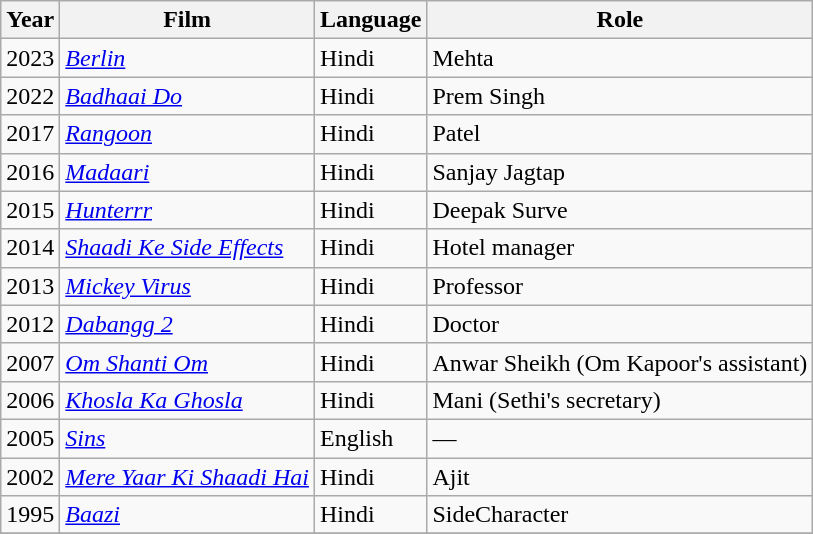<table class="wikitable sortable">
<tr>
<th>Year</th>
<th>Film</th>
<th>Language</th>
<th>Role</th>
</tr>
<tr>
<td>2023</td>
<td><em><a href='#'>Berlin</a></em></td>
<td>Hindi</td>
<td>Mehta</td>
</tr>
<tr>
<td>2022</td>
<td><em><a href='#'>Badhaai Do</a></em></td>
<td>Hindi</td>
<td>Prem Singh</td>
</tr>
<tr>
<td>2017</td>
<td><em><a href='#'>Rangoon</a></em></td>
<td>Hindi</td>
<td>Patel</td>
</tr>
<tr>
<td>2016</td>
<td><em><a href='#'>Madaari</a></em></td>
<td>Hindi</td>
<td>Sanjay Jagtap</td>
</tr>
<tr>
<td>2015</td>
<td><em><a href='#'>Hunterrr</a></em></td>
<td>Hindi</td>
<td>Deepak Surve</td>
</tr>
<tr>
<td>2014</td>
<td><em><a href='#'>Shaadi Ke Side Effects</a></em></td>
<td>Hindi</td>
<td>Hotel manager</td>
</tr>
<tr>
<td>2013</td>
<td><em><a href='#'>Mickey Virus</a></em></td>
<td>Hindi</td>
<td>Professor</td>
</tr>
<tr>
<td>2012</td>
<td><em><a href='#'>Dabangg 2</a></em></td>
<td>Hindi</td>
<td>Doctor</td>
</tr>
<tr>
<td>2007</td>
<td><em><a href='#'>Om Shanti Om</a></em></td>
<td>Hindi</td>
<td>Anwar Sheikh (Om Kapoor's assistant)</td>
</tr>
<tr>
<td>2006</td>
<td><em><a href='#'>Khosla Ka Ghosla</a></em></td>
<td>Hindi</td>
<td>Mani (Sethi's secretary)</td>
</tr>
<tr>
<td>2005</td>
<td><em><a href='#'>Sins</a></em></td>
<td>English</td>
<td>—</td>
</tr>
<tr>
<td>2002</td>
<td><em><a href='#'>Mere Yaar Ki Shaadi Hai</a></em></td>
<td>Hindi</td>
<td>Ajit</td>
</tr>
<tr>
<td>1995</td>
<td><em><a href='#'>Baazi</a></em></td>
<td>Hindi</td>
<td>SideCharacter</td>
</tr>
<tr>
</tr>
</table>
